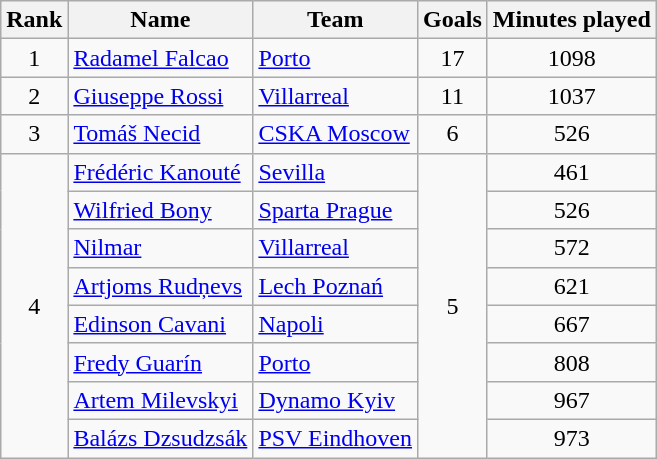<table class="wikitable" style="text-align: center;">
<tr>
<th>Rank</th>
<th>Name</th>
<th>Team</th>
<th>Goals</th>
<th>Minutes played</th>
</tr>
<tr>
<td>1</td>
<td align="left"> <a href='#'>Radamel Falcao</a></td>
<td align="left"> <a href='#'>Porto</a></td>
<td>17</td>
<td>1098</td>
</tr>
<tr>
<td>2</td>
<td align="left"> <a href='#'>Giuseppe Rossi</a></td>
<td align="left"> <a href='#'>Villarreal</a></td>
<td>11</td>
<td>1037</td>
</tr>
<tr>
<td>3</td>
<td align="left"> <a href='#'>Tomáš Necid</a></td>
<td align="left"> <a href='#'>CSKA Moscow</a></td>
<td>6</td>
<td>526</td>
</tr>
<tr>
<td rowspan=8>4</td>
<td align="left"> <a href='#'>Frédéric Kanouté</a></td>
<td align="left"> <a href='#'>Sevilla</a></td>
<td rowspan=8>5</td>
<td>461</td>
</tr>
<tr>
<td align="left"> <a href='#'>Wilfried Bony</a></td>
<td align="left"> <a href='#'>Sparta Prague</a></td>
<td>526</td>
</tr>
<tr>
<td align="left"> <a href='#'>Nilmar</a></td>
<td align="left"> <a href='#'>Villarreal</a></td>
<td>572</td>
</tr>
<tr>
<td align="left"> <a href='#'>Artjoms Rudņevs</a></td>
<td align="left"> <a href='#'>Lech Poznań</a></td>
<td>621</td>
</tr>
<tr>
<td align="left"> <a href='#'>Edinson Cavani</a></td>
<td align="left"> <a href='#'>Napoli</a></td>
<td>667</td>
</tr>
<tr>
<td align="left"> <a href='#'>Fredy Guarín</a></td>
<td align="left"> <a href='#'>Porto</a></td>
<td>808</td>
</tr>
<tr>
<td align="left"> <a href='#'>Artem Milevskyi</a></td>
<td align="left"> <a href='#'>Dynamo Kyiv</a></td>
<td>967</td>
</tr>
<tr>
<td align="left"> <a href='#'>Balázs Dzsudzsák</a></td>
<td align="left"> <a href='#'>PSV Eindhoven</a></td>
<td>973</td>
</tr>
</table>
